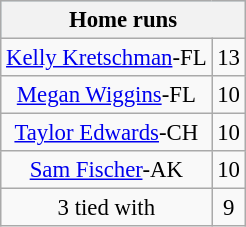<table class="wikitable" style="font-size:95%; text-align:center;">
<tr style="background:lightblue;"||>
<th colspan=2>Home runs</th>
</tr>
<tr>
<td><a href='#'>Kelly Kretschman</a>-FL</td>
<td>13</td>
</tr>
<tr>
<td><a href='#'>Megan Wiggins</a>-FL</td>
<td>10</td>
</tr>
<tr>
<td><a href='#'>Taylor Edwards</a>-CH</td>
<td>10</td>
</tr>
<tr>
<td><a href='#'>Sam Fischer</a>-AK</td>
<td>10</td>
</tr>
<tr>
<td>3 tied with</td>
<td>9</td>
</tr>
</table>
